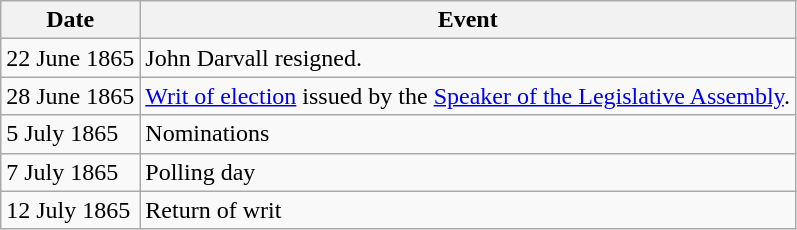<table class="wikitable">
<tr>
<th>Date</th>
<th>Event</th>
</tr>
<tr>
<td>22 June 1865</td>
<td>John Darvall resigned.</td>
</tr>
<tr>
<td>28 June 1865</td>
<td><a href='#'>Writ of election</a> issued by the <a href='#'>Speaker of the Legislative Assembly</a>.</td>
</tr>
<tr>
<td>5 July 1865</td>
<td>Nominations</td>
</tr>
<tr>
<td>7 July 1865</td>
<td>Polling day</td>
</tr>
<tr>
<td>12 July 1865</td>
<td>Return of writ</td>
</tr>
</table>
